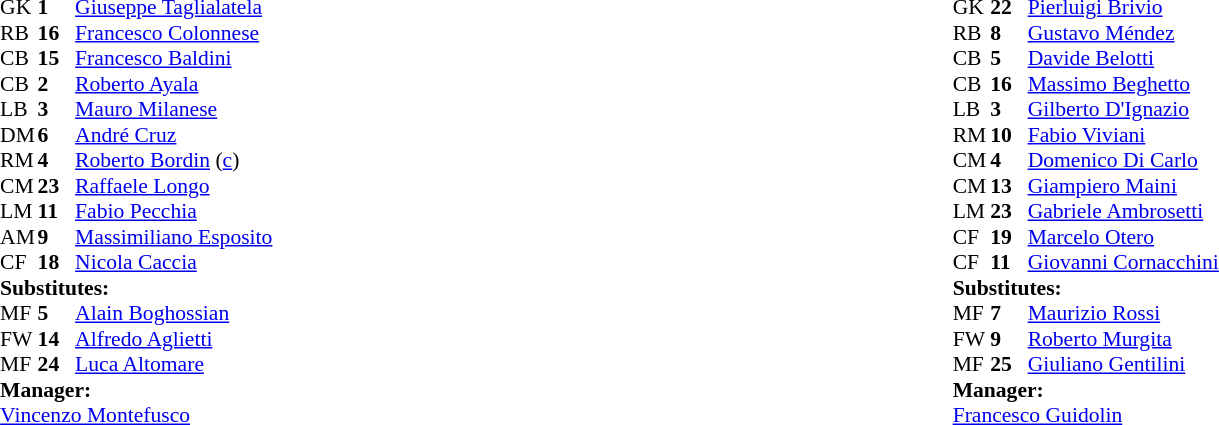<table width="100%">
<tr>
<td valign="top" width="50%"><br><table style="font-size: 90%" cellspacing="0" cellpadding="0" align=center>
<tr>
<th width="25"></th>
<th width="25"></th>
</tr>
<tr>
<td>GK</td>
<td><strong>1</strong></td>
<td> <a href='#'>Giuseppe Taglialatela</a></td>
</tr>
<tr>
<td>RB</td>
<td><strong>16</strong></td>
<td> <a href='#'>Francesco Colonnese</a></td>
<td></td>
</tr>
<tr>
<td>CB</td>
<td><strong>15</strong></td>
<td> <a href='#'>Francesco Baldini</a></td>
</tr>
<tr>
<td>CB</td>
<td><strong>2</strong></td>
<td> <a href='#'>Roberto Ayala</a></td>
</tr>
<tr>
<td>LB</td>
<td><strong>3</strong></td>
<td> <a href='#'>Mauro Milanese</a></td>
</tr>
<tr>
<td>DM</td>
<td><strong>6</strong></td>
<td> <a href='#'>André Cruz</a></td>
<td></td>
<td></td>
</tr>
<tr>
<td>RM</td>
<td><strong>4</strong></td>
<td> <a href='#'>Roberto Bordin</a> (<a href='#'>c</a>)</td>
</tr>
<tr>
<td>CM</td>
<td><strong>23</strong></td>
<td> <a href='#'>Raffaele Longo</a></td>
</tr>
<tr>
<td>LM</td>
<td><strong>11</strong></td>
<td> <a href='#'>Fabio Pecchia</a></td>
</tr>
<tr>
<td>AM</td>
<td><strong>9</strong></td>
<td> <a href='#'>Massimiliano Esposito</a></td>
<td></td>
<td></td>
</tr>
<tr>
<td>CF</td>
<td><strong>18</strong></td>
<td> <a href='#'>Nicola Caccia</a></td>
<td></td>
<td></td>
</tr>
<tr>
<td colspan=4><strong>Substitutes:</strong></td>
</tr>
<tr>
<td>MF</td>
<td><strong>5</strong></td>
<td> <a href='#'>Alain Boghossian</a></td>
<td></td>
<td></td>
</tr>
<tr>
<td>FW</td>
<td><strong>14</strong></td>
<td> <a href='#'>Alfredo Aglietti</a></td>
<td></td>
<td></td>
</tr>
<tr>
<td>MF</td>
<td><strong>24</strong></td>
<td> <a href='#'>Luca Altomare</a></td>
<td></td>
<td></td>
</tr>
<tr>
<td colspan=4><strong>Manager:</strong></td>
</tr>
<tr>
<td colspan="4"> <a href='#'>Vincenzo Montefusco</a></td>
</tr>
</table>
</td>
<td valign="top"></td>
<td valign="top" width="50%"><br><table style="font-size: 90%" cellspacing="0" cellpadding="0" align=center>
<tr>
<th width=25></th>
<th width=25></th>
</tr>
<tr>
<td>GK</td>
<td><strong>22</strong></td>
<td> <a href='#'>Pierluigi Brivio</a></td>
</tr>
<tr>
<td>RB</td>
<td><strong>8</strong></td>
<td> <a href='#'>Gustavo Méndez</a></td>
<td></td>
</tr>
<tr>
<td>CB</td>
<td><strong>5</strong></td>
<td> <a href='#'>Davide Belotti</a></td>
</tr>
<tr>
<td>CB</td>
<td><strong>16</strong></td>
<td> <a href='#'>Massimo Beghetto</a></td>
</tr>
<tr>
<td>LB</td>
<td><strong>3</strong></td>
<td> <a href='#'>Gilberto D'Ignazio</a></td>
<td></td>
<td></td>
</tr>
<tr>
<td>RM</td>
<td><strong>10</strong></td>
<td> <a href='#'>Fabio Viviani</a></td>
</tr>
<tr>
<td>CM</td>
<td><strong>4</strong></td>
<td> <a href='#'>Domenico Di Carlo</a></td>
</tr>
<tr>
<td>CM</td>
<td><strong>13</strong></td>
<td> <a href='#'>Giampiero Maini</a></td>
</tr>
<tr>
<td>LM</td>
<td><strong>23</strong></td>
<td> <a href='#'>Gabriele Ambrosetti</a></td>
</tr>
<tr>
<td>CF</td>
<td><strong>19</strong></td>
<td> <a href='#'>Marcelo Otero</a></td>
<td></td>
<td></td>
</tr>
<tr>
<td>CF</td>
<td><strong>11</strong></td>
<td> <a href='#'>Giovanni Cornacchini</a></td>
<td></td>
<td></td>
</tr>
<tr>
<td colspan=4><strong>Substitutes:</strong></td>
</tr>
<tr>
<td>MF</td>
<td><strong>7</strong></td>
<td> <a href='#'>Maurizio Rossi</a></td>
<td></td>
<td></td>
</tr>
<tr>
<td>FW</td>
<td><strong>9</strong></td>
<td> <a href='#'>Roberto Murgita</a></td>
<td></td>
<td></td>
</tr>
<tr>
<td>MF</td>
<td><strong>25</strong></td>
<td> <a href='#'>Giuliano Gentilini</a></td>
<td></td>
<td></td>
</tr>
<tr>
<td colspan=4><strong>Manager:</strong></td>
</tr>
<tr>
<td colspan="4"> <a href='#'>Francesco Guidolin</a></td>
</tr>
</table>
</td>
</tr>
</table>
